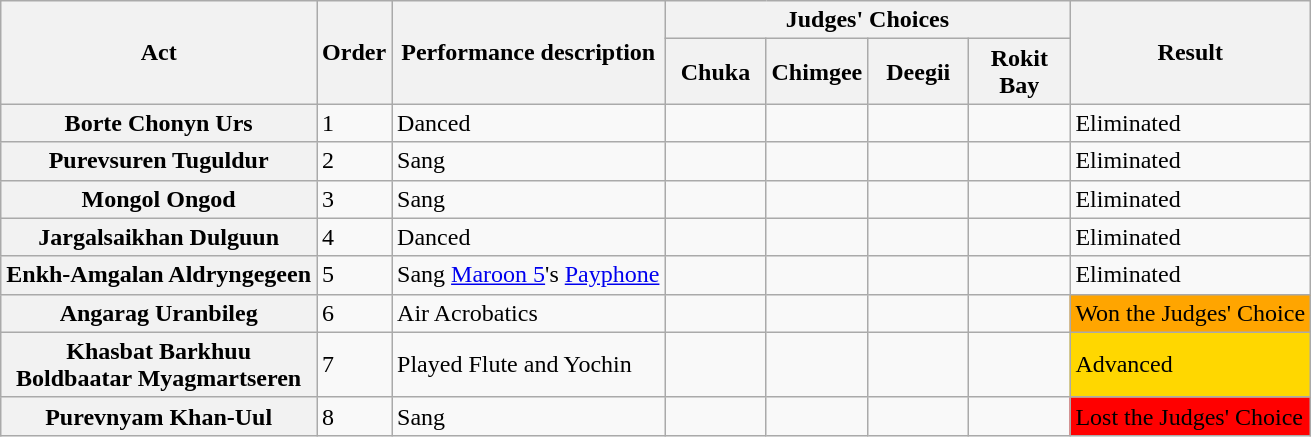<table class="wikitable plainrowheaders">
<tr>
<th rowspan=2>Act</th>
<th rowspan=2>Order</th>
<th rowspan=2>Performance description</th>
<th colspan=4>Judges' Choices</th>
<th rowspan=2 colspan=2>Result</th>
</tr>
<tr>
<th style="width:60px;">Chuka</th>
<th style="width:60px;">Chimgee</th>
<th style="width:60px;">Deegii</th>
<th style="width:60px;">Rokit Bay</th>
</tr>
<tr>
<th scope="row">Borte Chonyn Urs</th>
<td>1</td>
<td>Danced</td>
<td></td>
<td></td>
<td></td>
<td></td>
<td>Eliminated</td>
</tr>
<tr>
<th scope="row">Purevsuren Tuguldur</th>
<td>2</td>
<td>Sang</td>
<td></td>
<td></td>
<td></td>
<td></td>
<td>Eliminated</td>
</tr>
<tr>
<th scope="row">Mongol Ongod</th>
<td>3</td>
<td>Sang</td>
<td></td>
<td></td>
<td></td>
<td></td>
<td>Eliminated</td>
</tr>
<tr>
<th scope="row">Jargalsaikhan Dulguun</th>
<td>4</td>
<td>Danced</td>
<td></td>
<td></td>
<td></td>
<td></td>
<td>Eliminated</td>
</tr>
<tr>
<th scope="row">Enkh-Amgalan Aldryngegeen</th>
<td>5</td>
<td>Sang <a href='#'>Maroon 5</a>'s <a href='#'>Payphone</a></td>
<td></td>
<td></td>
<td></td>
<td></td>
<td>Eliminated</td>
</tr>
<tr>
<th scope="row">Angarag Uranbileg</th>
<td>6</td>
<td>Air Acrobatics</td>
<td style="text-align:center;"></td>
<td style="text-align:center;"></td>
<td style="text-align:center;"></td>
<td style="text-align:center;"></td>
<td style="background: orange">Won the Judges' Choice</td>
</tr>
<tr>
<th scope="row">Khasbat Barkhuu<br>Boldbaatar Myagmartseren</th>
<td>7</td>
<td>Played Flute and Yochin</td>
<td></td>
<td></td>
<td></td>
<td></td>
<td style="background: gold">Advanced</td>
</tr>
<tr>
<th scope="row">Purevnyam Khan-Uul</th>
<td>8</td>
<td>Sang</td>
<td></td>
<td></td>
<td></td>
<td></td>
<td style="background: red">Lost the Judges' Choice</td>
</tr>
</table>
